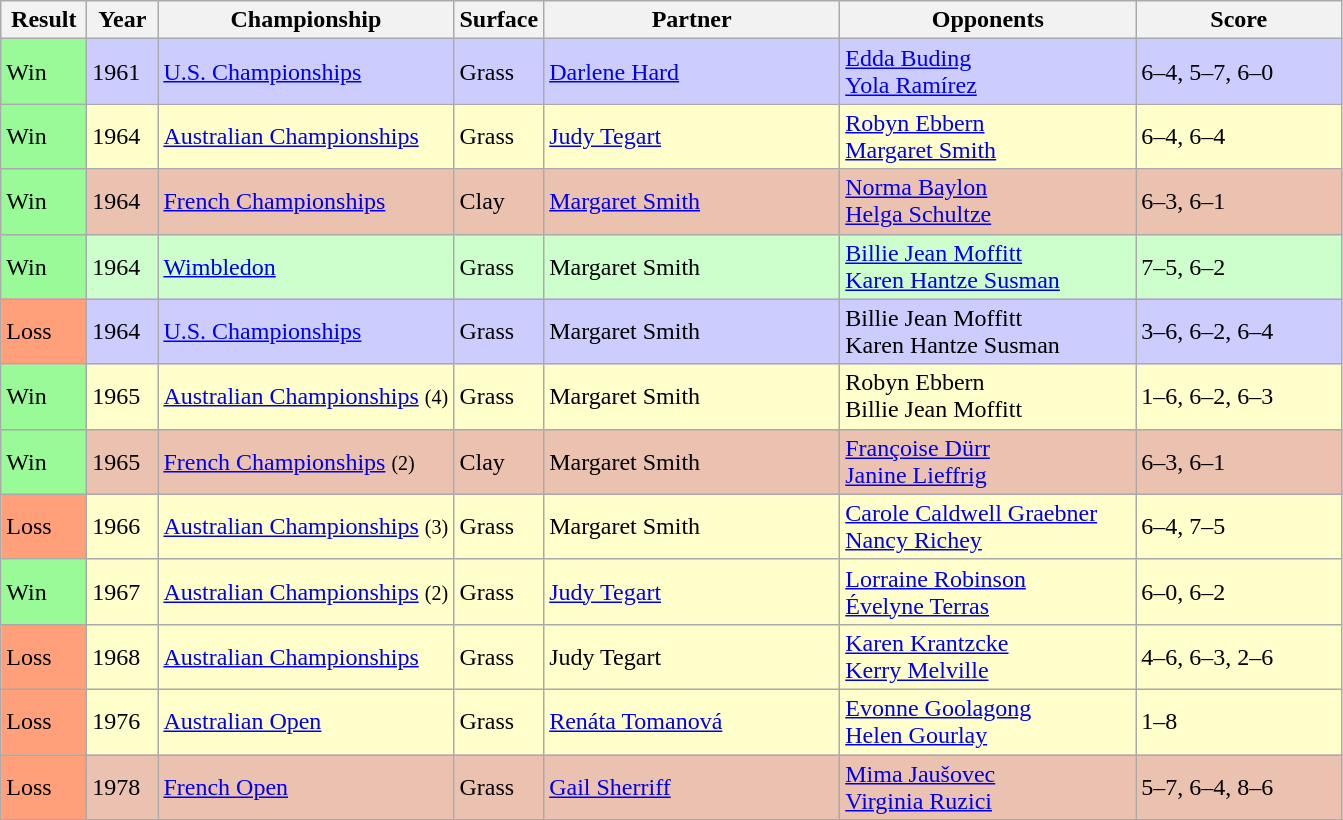<table class="sortable wikitable">
<tr>
<th style="width:50px">Result</th>
<th style="width:40px">Year</th>
<th style="width:190px">Championship</th>
<th style="width:50px">Surface</th>
<th style="width:190px">Partner</th>
<th style="width:190px">Opponents</th>
<th style="width:130px" class="unsortable">Score</th>
</tr>
<tr style="background:#ccf;">
<td style="background:#98fb98;">Win</td>
<td>1961</td>
<td><a href='#'>U.S. Championships</a></td>
<td>Grass</td>
<td> <a href='#'>Darlene Hard</a></td>
<td> <a href='#'>Edda Buding</a> <br>  <a href='#'>Yola Ramírez</a></td>
<td>6–4, 5–7, 6–0</td>
</tr>
<tr style="background:#ffc;">
<td style="background:#98fb98;">Win</td>
<td>1964</td>
<td><a href='#'>Australian Championships</a></td>
<td>Grass</td>
<td> <a href='#'>Judy Tegart</a></td>
<td> <a href='#'>Robyn Ebbern</a><br> <a href='#'>Margaret Smith</a></td>
<td>6–4, 6–4</td>
</tr>
<tr style="background:#ebc2af;">
<td style="background:#98fb98;">Win</td>
<td>1964</td>
<td><a href='#'>French Championships</a></td>
<td>Clay</td>
<td> <a href='#'>Margaret Smith</a></td>
<td> <a href='#'>Norma Baylon</a><br>  <a href='#'>Helga Schultze</a></td>
<td>6–3, 6–1</td>
</tr>
<tr style="background:#cfc;">
<td style="background:#98fb98;">Win</td>
<td>1964</td>
<td><a href='#'>Wimbledon</a></td>
<td>Grass</td>
<td> Margaret Smith</td>
<td> <a href='#'>Billie Jean Moffitt</a><br> <a href='#'>Karen Hantze Susman</a></td>
<td>7–5, 6–2</td>
</tr>
<tr style="background:#ccf;">
<td style="background:#ffa07a;">Loss</td>
<td>1964</td>
<td><a href='#'>U.S. Championships</a></td>
<td>Grass</td>
<td> Margaret Smith</td>
<td> Billie Jean Moffitt <br>  Karen Hantze Susman</td>
<td>3–6, 6–2, 6–4</td>
</tr>
<tr style="background:#ffc;">
<td style="background:#98fb98;">Win</td>
<td>1965</td>
<td><a href='#'>Australian Championships</a> <small> (4)</small></td>
<td>Grass</td>
<td> Margaret Smith</td>
<td> Robyn Ebbern<br> Billie Jean Moffitt</td>
<td>1–6, 6–2, 6–3</td>
</tr>
<tr style="background:#ebc2af;">
<td style="background:#98fb98;">Win</td>
<td>1965</td>
<td><a href='#'>French Championships</a> <small> (2)</small></td>
<td>Clay</td>
<td> Margaret Smith</td>
<td> <a href='#'>Françoise Dürr</a><br>  <a href='#'>Janine Lieffrig</a></td>
<td>6–3, 6–1</td>
</tr>
<tr style="background:#ffc;">
<td style="background:#ffa07a;">Loss</td>
<td>1966</td>
<td><a href='#'>Australian Championships</a> <small> (3)</small></td>
<td>Grass</td>
<td> Margaret Smith</td>
<td> <a href='#'>Carole Caldwell Graebner</a><br> <a href='#'>Nancy Richey</a></td>
<td>6–4, 7–5</td>
</tr>
<tr style="background:#ffc;">
<td style="background:#98fb98;">Win</td>
<td>1967</td>
<td><a href='#'>Australian Championships</a> <small> (2)</small></td>
<td>Grass</td>
<td> <a href='#'>Judy Tegart</a></td>
<td> <a href='#'>Lorraine Robinson</a><br> <a href='#'>Évelyne Terras</a></td>
<td>6–0, 6–2</td>
</tr>
<tr style="background:#ffc;">
<td style="background:#ffa07a;">Loss</td>
<td>1968</td>
<td><a href='#'>Australian Championships</a></td>
<td>Grass</td>
<td> Judy Tegart</td>
<td> <a href='#'>Karen Krantzcke</a><br> <a href='#'>Kerry Melville</a></td>
<td>4–6, 6–3, 2–6</td>
</tr>
<tr style="background:#ffc;">
<td style="background:#ffa07a;">Loss</td>
<td>1976</td>
<td><a href='#'>Australian Open</a></td>
<td>Grass</td>
<td> <a href='#'>Renáta Tomanová</a></td>
<td> <a href='#'>Evonne Goolagong</a><br> <a href='#'>Helen Gourlay</a></td>
<td>1–8</td>
</tr>
<tr style="background:#ebc2af;">
<td style="background:#ffa07a;">Loss</td>
<td>1978</td>
<td><a href='#'>French Open</a></td>
<td>Grass</td>
<td> <a href='#'>Gail Sherriff</a></td>
<td> <a href='#'>Mima Jaušovec</a><br> <a href='#'>Virginia Ruzici</a></td>
<td>5–7, 6–4, 8–6</td>
</tr>
</table>
